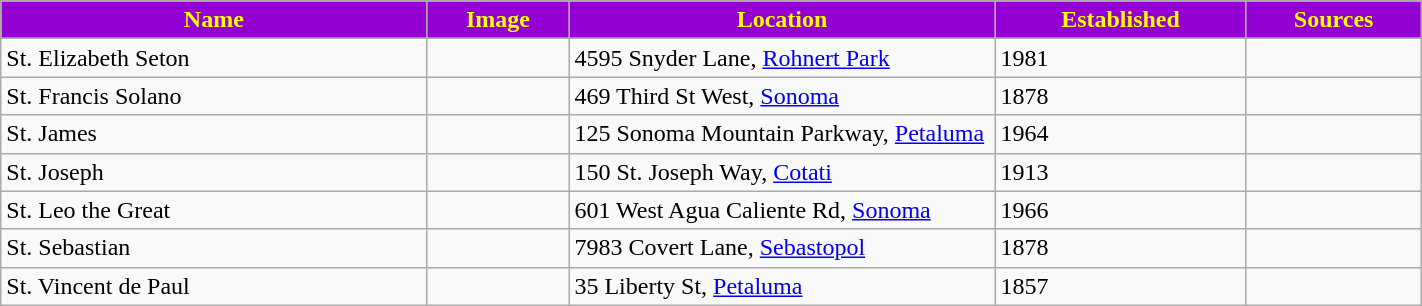<table class="wikitable sortable" style="width:75%">
<tr>
<th style="background:darkviolet; color:yellow;" width="30%"><strong>Name</strong></th>
<th style="background:darkviolet; color:yellow;" width="10%"><strong>Image</strong></th>
<th style="background:darkviolet; color:yellow;" width="30%"><strong>Location</strong></th>
<th style="background:darkviolet; color:yellow;" width="15"><strong>Established</strong></th>
<th style="background:darkviolet; color:yellow;" width="10"><strong>Sources</strong></th>
</tr>
<tr>
</tr>
<tr>
<td>St. Elizabeth Seton</td>
<td></td>
<td>4595 Snyder Lane, <a href='#'>Rohnert Park</a></td>
<td>1981</td>
<td></td>
</tr>
<tr>
<td>St. Francis Solano</td>
<td></td>
<td>469 Third St West, <a href='#'>Sonoma</a></td>
<td>1878</td>
<td></td>
</tr>
<tr>
<td>St. James</td>
<td></td>
<td>125 Sonoma Mountain Parkway, <a href='#'>Petaluma</a></td>
<td>1964</td>
<td></td>
</tr>
<tr>
<td>St. Joseph</td>
<td></td>
<td>150 St. Joseph Way, <a href='#'>Cotati</a></td>
<td>1913</td>
<td></td>
</tr>
<tr>
<td>St. Leo the Great</td>
<td></td>
<td>601 West Agua Caliente Rd, <a href='#'>Sonoma</a></td>
<td>1966</td>
<td></td>
</tr>
<tr>
<td>St. Sebastian</td>
<td></td>
<td>7983 Covert Lane, <a href='#'>Sebastopol</a></td>
<td>1878</td>
<td></td>
</tr>
<tr>
<td>St. Vincent de Paul</td>
<td></td>
<td>35 Liberty St, <a href='#'>Petaluma</a></td>
<td>1857</td>
<td></td>
</tr>
</table>
